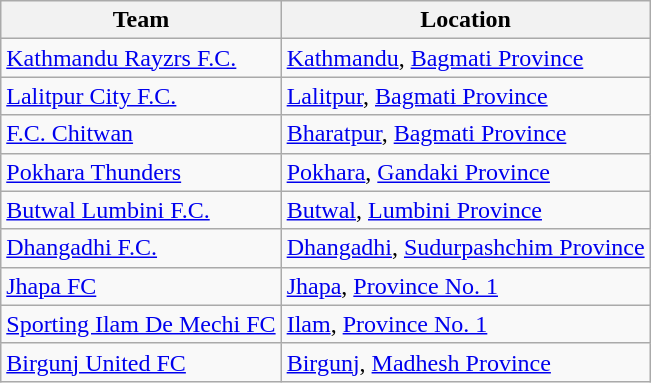<table class="wikitable" style="text-align:center;">
<tr>
<th>Team</th>
<th>Location</th>
</tr>
<tr>
<td style="text-align:left;"><a href='#'>Kathmandu Rayzrs F.C.</a></td>
<td style="text-align:left;"><a href='#'>Kathmandu</a>, <a href='#'>Bagmati Province</a></td>
</tr>
<tr>
<td style="text-align:left;"><a href='#'>Lalitpur City F.C.</a></td>
<td style="text-align:left;"><a href='#'>Lalitpur</a>, <a href='#'>Bagmati Province</a></td>
</tr>
<tr>
<td style="text-align:left;"><a href='#'>F.C. Chitwan</a></td>
<td style="text-align:left;"><a href='#'>Bharatpur</a>, <a href='#'>Bagmati Province</a></td>
</tr>
<tr>
<td style="text-align:left;"><a href='#'>Pokhara Thunders</a></td>
<td style="text-align:left;"><a href='#'>Pokhara</a>, <a href='#'>Gandaki Province</a></td>
</tr>
<tr>
<td style="text-align:left;"><a href='#'>Butwal Lumbini F.C.</a></td>
<td style="text-align:left;"><a href='#'>Butwal</a>, <a href='#'>Lumbini Province</a></td>
</tr>
<tr>
<td style="text-align:left;"><a href='#'>Dhangadhi F.C.</a></td>
<td style="text-align:left;"><a href='#'>Dhangadhi</a>, <a href='#'>Sudurpashchim Province</a></td>
</tr>
<tr>
<td style="text-align:left;"><a href='#'>Jhapa FC</a></td>
<td style="text-align:left;"><a href='#'>Jhapa</a>, <a href='#'>Province No. 1</a></td>
</tr>
<tr>
<td style="text-align:left;"><a href='#'>Sporting Ilam De Mechi FC</a></td>
<td style="text-align:left;"><a href='#'>Ilam</a>, <a href='#'>Province No. 1</a></td>
</tr>
<tr>
<td style="text-align:left;"><a href='#'>Birgunj United FC</a></td>
<td style="text-align:left;"><a href='#'>Birgunj</a>, <a href='#'>Madhesh Province</a></td>
</tr>
</table>
